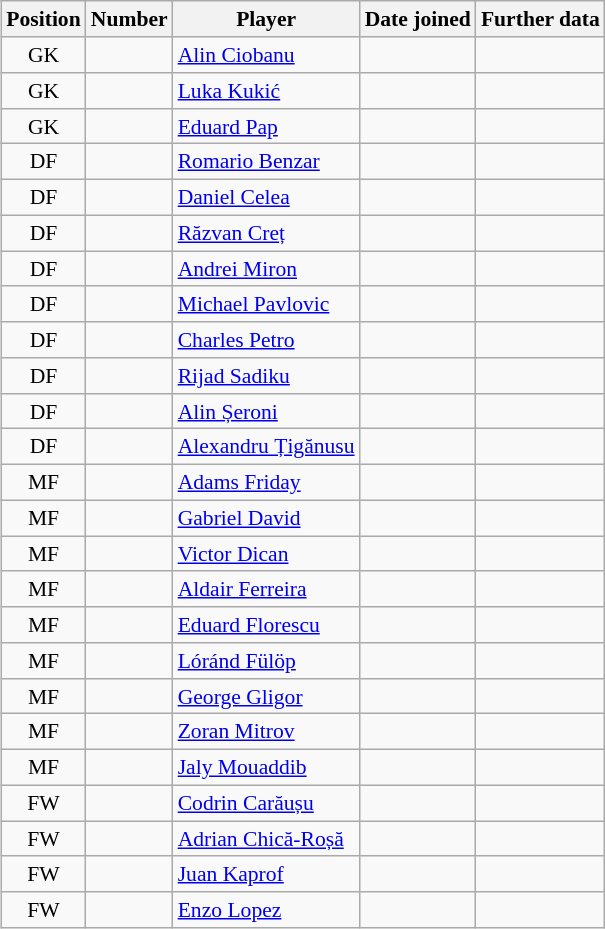<table>
<tr valign=top style="font-size:90%">
<td><br><table class="wikitable sortable">
<tr>
<th>Position</th>
<th>Number</th>
<th>Player</th>
<th>Date joined</th>
<th>Further data</th>
</tr>
<tr>
<td align="center">GK</td>
<td></td>
<td> <a href='#'>Alin Ciobanu</a></td>
<td align="center"></td>
<td></td>
</tr>
<tr>
<td align="center">GK</td>
<td></td>
<td> <a href='#'>Luka Kukić</a></td>
<td align="center"></td>
<td></td>
</tr>
<tr>
<td align="center">GK</td>
<td></td>
<td> <a href='#'>Eduard Pap</a></td>
<td align="center"></td>
<td></td>
</tr>
<tr>
<td align="center">DF</td>
<td></td>
<td> <a href='#'>Romario Benzar</a></td>
<td align="center"></td>
<td></td>
</tr>
<tr>
<td align="center">DF</td>
<td></td>
<td> <a href='#'>Daniel Celea</a></td>
<td align="center"></td>
<td></td>
</tr>
<tr>
<td align="center">DF</td>
<td></td>
<td> <a href='#'>Răzvan Creț</a></td>
<td align="center"></td>
<td></td>
</tr>
<tr>
<td align="center">DF</td>
<td></td>
<td> <a href='#'>Andrei Miron</a></td>
<td align="center"></td>
<td></td>
</tr>
<tr>
<td align="center">DF</td>
<td></td>
<td> <a href='#'>Michael Pavlovic</a></td>
<td align="center"></td>
<td></td>
</tr>
<tr>
<td align="center">DF</td>
<td></td>
<td> <a href='#'>Charles Petro</a></td>
<td align="center"></td>
<td></td>
</tr>
<tr>
<td align="center">DF</td>
<td></td>
<td> <a href='#'>Rijad Sadiku</a></td>
<td align="center"></td>
<td></td>
</tr>
<tr>
<td align="center">DF</td>
<td></td>
<td> <a href='#'>Alin Șeroni</a></td>
<td align="center"></td>
<td></td>
</tr>
<tr>
<td align="center">DF</td>
<td></td>
<td> <a href='#'>Alexandru Țigănusu</a></td>
<td align="center"></td>
<td></td>
</tr>
<tr>
<td align="center">MF</td>
<td></td>
<td> <a href='#'>Adams Friday</a></td>
<td align="center"></td>
<td></td>
</tr>
<tr>
<td align="center">MF</td>
<td></td>
<td> <a href='#'>Gabriel David</a></td>
<td align="center"></td>
<td></td>
</tr>
<tr>
<td align="center">MF</td>
<td></td>
<td> <a href='#'>Victor Dican</a></td>
<td align="center"></td>
<td></td>
</tr>
<tr>
<td align="center">MF</td>
<td></td>
<td> <a href='#'>Aldair Ferreira</a></td>
<td align="center"></td>
<td></td>
</tr>
<tr>
<td align="center">MF</td>
<td></td>
<td> <a href='#'>Eduard Florescu</a></td>
<td align="center"></td>
<td></td>
</tr>
<tr>
<td align="center">MF</td>
<td></td>
<td> <a href='#'>Lóránd Fülöp</a></td>
<td align="center"></td>
<td></td>
</tr>
<tr>
<td align="center">MF</td>
<td></td>
<td> <a href='#'>George Gligor</a></td>
<td align="center"></td>
<td></td>
</tr>
<tr>
<td align="center">MF</td>
<td></td>
<td> <a href='#'>Zoran Mitrov</a></td>
<td align="center"></td>
<td></td>
</tr>
<tr>
<td align="center">MF</td>
<td></td>
<td> <a href='#'>Jaly Mouaddib</a></td>
<td align="center"></td>
<td></td>
</tr>
<tr>
<td align="center">FW</td>
<td></td>
<td> <a href='#'>Codrin Carăușu</a></td>
<td align="center"></td>
<td></td>
</tr>
<tr>
<td align="center">FW</td>
<td></td>
<td> <a href='#'>Adrian Chică-Roșă</a></td>
<td align="center"></td>
<td></td>
</tr>
<tr>
<td align="center">FW</td>
<td></td>
<td> <a href='#'>Juan Kaprof</a></td>
<td align="center"></td>
<td></td>
</tr>
<tr>
<td align="center">FW</td>
<td></td>
<td> <a href='#'>Enzo Lopez</a></td>
<td align="center"></td>
<td></td>
</tr>
</table>
</td>
</tr>
</table>
